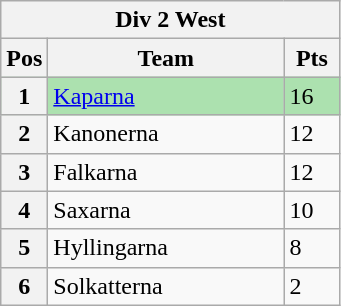<table class="wikitable">
<tr>
<th colspan="3">Div 2 West</th>
</tr>
<tr>
<th width=20>Pos</th>
<th width=150>Team</th>
<th width=30>Pts</th>
</tr>
<tr style="background:#ACE1AF;">
<th>1</th>
<td><a href='#'>Kaparna</a></td>
<td>16</td>
</tr>
<tr>
<th>2</th>
<td>Kanonerna</td>
<td>12</td>
</tr>
<tr>
<th>3</th>
<td>Falkarna</td>
<td>12</td>
</tr>
<tr>
<th>4</th>
<td>Saxarna</td>
<td>10</td>
</tr>
<tr>
<th>5</th>
<td>Hyllingarna</td>
<td>8</td>
</tr>
<tr>
<th>6</th>
<td>Solkatterna</td>
<td>2</td>
</tr>
</table>
